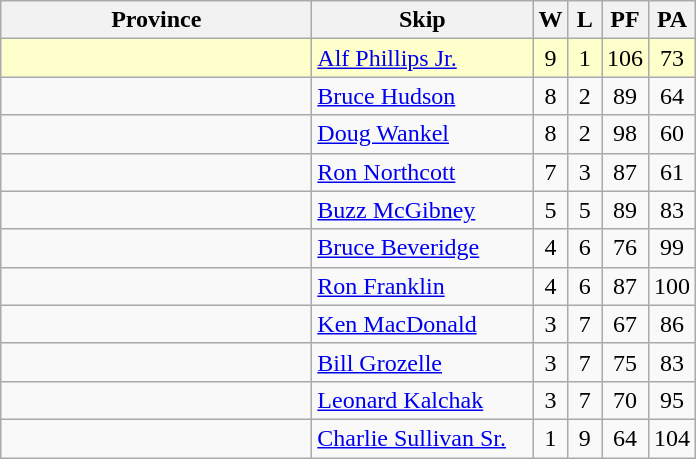<table class=wikitable style="text-align:center;">
<tr>
<th bgcolor="#efefef" width="200">Province</th>
<th bgcolor="#efefef" width="140">Skip</th>
<th bgcolor="#efefef" width="15">W</th>
<th bgcolor="#efefef" width="15">L</th>
<th bgcolor="#efefef" width="15">PF</th>
<th bgcolor="#efefef" width="15">PA</th>
</tr>
<tr bgcolor=#ffffcc>
<td style="text-align:left;"></td>
<td style="text-align:left;"><a href='#'>Alf Phillips Jr.</a></td>
<td>9</td>
<td>1</td>
<td>106</td>
<td>73</td>
</tr>
<tr>
<td style="text-align:left;"></td>
<td style="text-align:left;"><a href='#'>Bruce Hudson</a></td>
<td>8</td>
<td>2</td>
<td>89</td>
<td>64</td>
</tr>
<tr>
<td style="text-align:left;"></td>
<td style="text-align:left;"><a href='#'>Doug Wankel</a></td>
<td>8</td>
<td>2</td>
<td>98</td>
<td>60</td>
</tr>
<tr>
<td style="text-align:left;"></td>
<td style="text-align:left;"><a href='#'>Ron Northcott</a></td>
<td>7</td>
<td>3</td>
<td>87</td>
<td>61</td>
</tr>
<tr>
<td style="text-align:left;"></td>
<td style="text-align:left;"><a href='#'>Buzz McGibney</a></td>
<td>5</td>
<td>5</td>
<td>89</td>
<td>83</td>
</tr>
<tr>
<td style="text-align:left;"></td>
<td style="text-align:left;"><a href='#'>Bruce Beveridge</a></td>
<td>4</td>
<td>6</td>
<td>76</td>
<td>99</td>
</tr>
<tr>
<td style="text-align:left;"></td>
<td style="text-align:left;"><a href='#'>Ron Franklin</a></td>
<td>4</td>
<td>6</td>
<td>87</td>
<td>100</td>
</tr>
<tr>
<td style="text-align:left;"></td>
<td style="text-align:left;"><a href='#'>Ken MacDonald</a></td>
<td>3</td>
<td>7</td>
<td>67</td>
<td>86</td>
</tr>
<tr>
<td style="text-align:left;"></td>
<td style="text-align:left;"><a href='#'>Bill Grozelle</a></td>
<td>3</td>
<td>7</td>
<td>75</td>
<td>83</td>
</tr>
<tr>
<td style="text-align:left;"></td>
<td style="text-align:left;"><a href='#'>Leonard Kalchak</a></td>
<td>3</td>
<td>7</td>
<td>70</td>
<td>95</td>
</tr>
<tr>
<td style="text-align:left;"></td>
<td style="text-align:left;"><a href='#'>Charlie Sullivan Sr.</a></td>
<td>1</td>
<td>9</td>
<td>64</td>
<td>104</td>
</tr>
</table>
